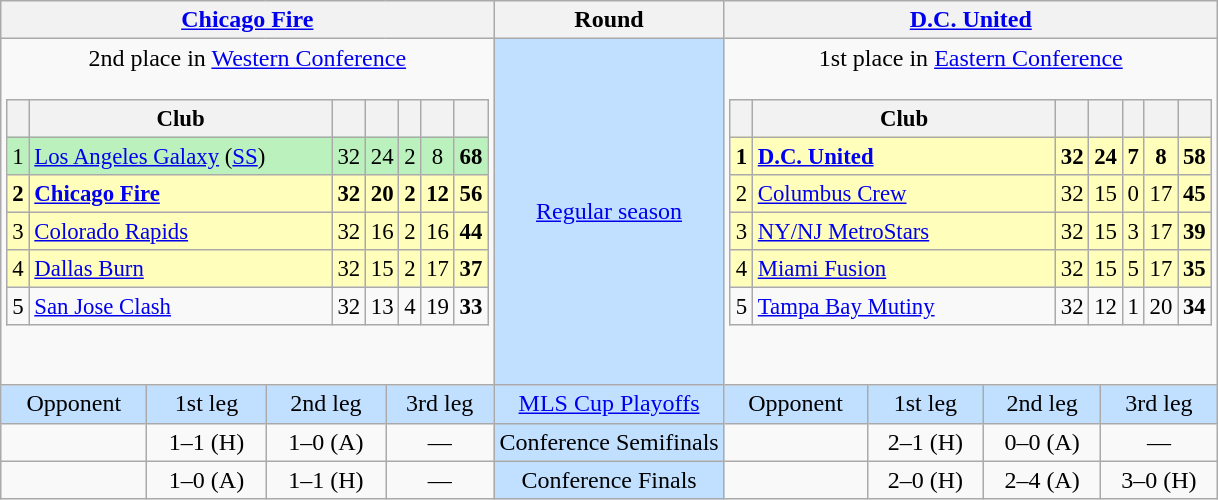<table class="wikitable" style="text-align:center">
<tr>
<th colspan=4><a href='#'>Chicago Fire</a></th>
<th>Round</th>
<th colspan=4><a href='#'>D.C. United</a></th>
</tr>
<tr>
<td colspan=4 valign=top align=center>2nd place in <a href='#'>Western Conference</a><br> <br><table class="wikitable" style="text-align:center; margin:0; font-size: 95%">
<tr>
<th></th>
<th width=195>Club</th>
<th></th>
<th></th>
<th></th>
<th></th>
<th></th>
</tr>
<tr style="background:#BBF1BD;">
<td>1</td>
<td align=left><a href='#'>Los Angeles Galaxy</a> (<a href='#'>SS</a>)</td>
<td>32</td>
<td>24</td>
<td>2</td>
<td>8</td>
<td><strong>68</strong></td>
</tr>
<tr style="background:#FFFEBB;">
<td><strong>2</strong></td>
<td align=left><strong><a href='#'>Chicago Fire</a></strong></td>
<td><strong>32</strong></td>
<td><strong>20</strong></td>
<td><strong>2</strong></td>
<td><strong>12</strong></td>
<td><strong>56</strong></td>
</tr>
<tr style="background:#FFFEBB;">
<td>3</td>
<td align=left><a href='#'>Colorado Rapids</a></td>
<td>32</td>
<td>16</td>
<td>2</td>
<td>16</td>
<td><strong>44</strong></td>
</tr>
<tr style="background:#FFFEBB;">
<td>4</td>
<td align=left><a href='#'>Dallas Burn</a></td>
<td>32</td>
<td>15</td>
<td>2</td>
<td>17</td>
<td><strong>37</strong></td>
</tr>
<tr>
<td>5</td>
<td align=left><a href='#'>San Jose Clash</a></td>
<td>32</td>
<td>13</td>
<td>4</td>
<td>19</td>
<td><strong>33</strong></td>
</tr>
</table>
<br><br></td>
<td style="background:#c1e0ff"><a href='#'>Regular season</a></td>
<td colspan=4 valign=top>1st place in <a href='#'>Eastern Conference</a><br> <br><table class="wikitable" style="text-align:center; margin:0; font-size: 95%">
<tr>
<th></th>
<th width=195>Club</th>
<th></th>
<th></th>
<th></th>
<th></th>
<th></th>
</tr>
<tr style="background:#FFFEBB;">
<td><strong>1</strong></td>
<td align=left><strong><a href='#'>D.C. United</a></strong></td>
<td><strong>32</strong></td>
<td><strong>24</strong></td>
<td><strong>7</strong></td>
<td><strong>8</strong></td>
<td><strong>58</strong></td>
</tr>
<tr style="background:#FFFEBB;">
<td>2</td>
<td align=left><a href='#'>Columbus Crew</a></td>
<td>32</td>
<td>15</td>
<td>0</td>
<td>17</td>
<td><strong>45</strong></td>
</tr>
<tr style="background:#FFFEBB;">
<td>3</td>
<td align=left><a href='#'>NY/NJ MetroStars</a></td>
<td>32</td>
<td>15</td>
<td>3</td>
<td>17</td>
<td><strong>39</strong></td>
</tr>
<tr style="background:#FFFEBB;">
<td>4</td>
<td align=left><a href='#'>Miami Fusion</a></td>
<td>32</td>
<td>15</td>
<td>5</td>
<td>17</td>
<td><strong>35</strong></td>
</tr>
<tr>
<td>5</td>
<td align=left><a href='#'>Tampa Bay Mutiny</a></td>
<td>32</td>
<td>12</td>
<td>1</td>
<td>20</td>
<td><strong>34</strong></td>
</tr>
</table>
<br></td>
</tr>
<tr style="background:#c1e0ff">
<td>Opponent</td>
<td>1st leg</td>
<td>2nd leg</td>
<td>3rd leg</td>
<td><a href='#'>MLS Cup Playoffs</a></td>
<td>Opponent</td>
<td>1st leg</td>
<td>2nd leg</td>
<td>3rd leg</td>
</tr>
<tr>
<td align=left></td>
<td>1–1  (H)</td>
<td>1–0 (A)</td>
<td>—</td>
<td style="background:#c1e0ff">Conference Semifinals</td>
<td align=left></td>
<td>2–1 (H)</td>
<td>0–0  (A)</td>
<td>—</td>
</tr>
<tr>
<td align=left></td>
<td>1–0 (A)</td>
<td>1–1  (H)</td>
<td>—</td>
<td style="background:#c1e0ff">Conference Finals</td>
<td align=left></td>
<td>2–0 (H)</td>
<td>2–4 (A)</td>
<td>3–0 (H)</td>
</tr>
</table>
